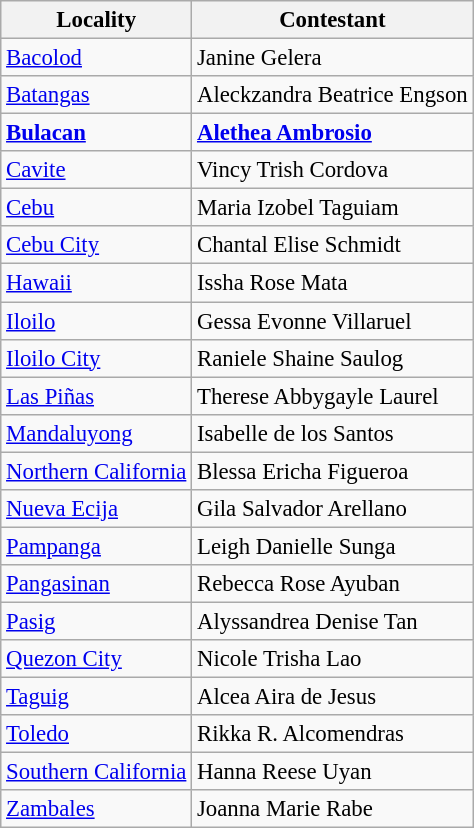<table class="wikitable sortable" style="font-size: 95%;">
<tr>
<th>Locality</th>
<th>Contestant</th>
</tr>
<tr>
<td><a href='#'>Bacolod</a></td>
<td>Janine Gelera</td>
</tr>
<tr>
<td><a href='#'>Batangas</a></td>
<td>Aleckzandra Beatrice Engson</td>
</tr>
<tr>
<td><strong><a href='#'>Bulacan</a></strong></td>
<td><strong><a href='#'>Alethea Ambrosio</a></strong></td>
</tr>
<tr>
<td><a href='#'>Cavite</a></td>
<td>Vincy Trish Cordova</td>
</tr>
<tr>
<td><a href='#'>Cebu</a></td>
<td>Maria Izobel Taguiam</td>
</tr>
<tr>
<td><a href='#'>Cebu City</a></td>
<td>Chantal Elise Schmidt</td>
</tr>
<tr>
<td><a href='#'>Hawaii</a></td>
<td>Issha Rose Mata</td>
</tr>
<tr>
<td><a href='#'>Iloilo</a></td>
<td>Gessa Evonne Villaruel</td>
</tr>
<tr>
<td><a href='#'>Iloilo City</a></td>
<td>Raniele Shaine Saulog</td>
</tr>
<tr>
<td><a href='#'>Las Piñas</a></td>
<td>Therese Abbygayle Laurel</td>
</tr>
<tr>
<td><a href='#'>Mandaluyong</a></td>
<td>Isabelle de los Santos</td>
</tr>
<tr>
<td><a href='#'>Northern California</a></td>
<td>Blessa Ericha Figueroa</td>
</tr>
<tr>
<td><a href='#'>Nueva Ecija</a></td>
<td>Gila Salvador Arellano</td>
</tr>
<tr>
<td><a href='#'>Pampanga</a></td>
<td>Leigh Danielle Sunga</td>
</tr>
<tr>
<td><a href='#'>Pangasinan</a></td>
<td>Rebecca Rose Ayuban</td>
</tr>
<tr>
<td><a href='#'>Pasig</a></td>
<td>Alyssandrea Denise Tan</td>
</tr>
<tr>
<td><a href='#'>Quezon City</a></td>
<td>Nicole Trisha Lao</td>
</tr>
<tr>
<td><a href='#'>Taguig</a></td>
<td>Alcea Aira de Jesus</td>
</tr>
<tr>
<td><a href='#'>Toledo</a></td>
<td>Rikka R. Alcomendras</td>
</tr>
<tr>
<td><a href='#'>Southern California</a></td>
<td>Hanna Reese Uyan</td>
</tr>
<tr>
<td><a href='#'>Zambales</a></td>
<td>Joanna Marie Rabe</td>
</tr>
</table>
